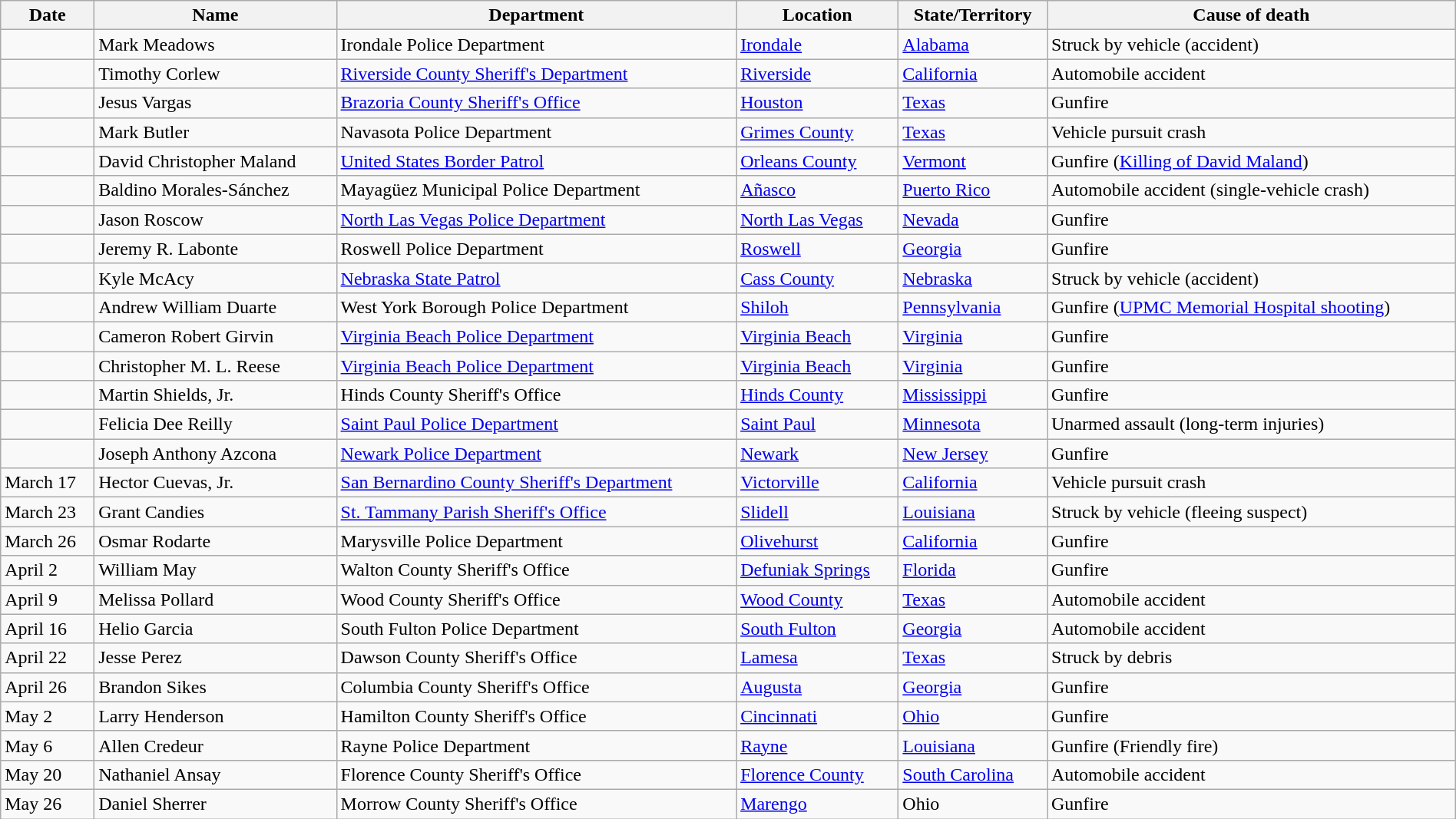<table class="wikitable sortable mw-collapsible mw-collapsed" border="1" style="margin:0;width:100%">
<tr>
<th>Date</th>
<th>Name</th>
<th>Department</th>
<th>Location</th>
<th>State/Territory</th>
<th>Cause of death</th>
</tr>
<tr>
<td></td>
<td>Mark Meadows</td>
<td>Irondale Police Department</td>
<td><a href='#'>Irondale</a></td>
<td><a href='#'>Alabama</a></td>
<td>Struck by vehicle (accident)</td>
</tr>
<tr>
<td></td>
<td>Timothy Corlew</td>
<td><a href='#'>Riverside County Sheriff's Department</a></td>
<td><a href='#'>Riverside</a></td>
<td><a href='#'>California</a></td>
<td>Automobile accident</td>
</tr>
<tr>
<td></td>
<td>Jesus Vargas</td>
<td><a href='#'>Brazoria County Sheriff's Office</a></td>
<td><a href='#'>Houston</a></td>
<td><a href='#'>Texas</a></td>
<td>Gunfire</td>
</tr>
<tr>
<td></td>
<td>Mark Butler</td>
<td>Navasota Police Department</td>
<td><a href='#'>Grimes County</a></td>
<td><a href='#'>Texas</a></td>
<td>Vehicle pursuit crash</td>
</tr>
<tr>
<td></td>
<td>David Christopher Maland</td>
<td><a href='#'>United States Border Patrol</a></td>
<td><a href='#'>Orleans County</a></td>
<td><a href='#'>Vermont</a></td>
<td>Gunfire (<a href='#'>Killing of David Maland</a>)</td>
</tr>
<tr>
<td></td>
<td>Baldino Morales-Sánchez</td>
<td>Mayagüez Municipal Police Department</td>
<td><a href='#'>Añasco</a></td>
<td><a href='#'>Puerto Rico</a></td>
<td>Automobile accident (single-vehicle crash)</td>
</tr>
<tr>
<td></td>
<td>Jason Roscow</td>
<td><a href='#'>North Las Vegas Police Department</a></td>
<td><a href='#'>North Las Vegas</a></td>
<td><a href='#'>Nevada</a></td>
<td>Gunfire</td>
</tr>
<tr>
<td></td>
<td>Jeremy R. Labonte</td>
<td>Roswell Police Department</td>
<td><a href='#'>Roswell</a></td>
<td><a href='#'>Georgia</a></td>
<td>Gunfire</td>
</tr>
<tr>
<td></td>
<td>Kyle McAcy</td>
<td><a href='#'>Nebraska State Patrol</a></td>
<td><a href='#'>Cass County</a></td>
<td><a href='#'>Nebraska</a></td>
<td>Struck by vehicle (accident)</td>
</tr>
<tr>
<td></td>
<td>Andrew William Duarte</td>
<td>West York Borough Police Department</td>
<td><a href='#'>Shiloh</a></td>
<td><a href='#'>Pennsylvania</a></td>
<td>Gunfire (<a href='#'>UPMC Memorial Hospital shooting</a>) </td>
</tr>
<tr>
<td></td>
<td>Cameron Robert Girvin</td>
<td><a href='#'>Virginia Beach Police Department</a></td>
<td><a href='#'>Virginia Beach</a></td>
<td><a href='#'>Virginia</a></td>
<td>Gunfire</td>
</tr>
<tr>
<td></td>
<td>Christopher M. L. Reese</td>
<td><a href='#'>Virginia Beach Police Department</a></td>
<td><a href='#'>Virginia Beach</a></td>
<td><a href='#'>Virginia</a></td>
<td>Gunfire</td>
</tr>
<tr>
<td></td>
<td>Martin Shields, Jr.</td>
<td>Hinds County Sheriff's Office</td>
<td><a href='#'>Hinds County</a></td>
<td><a href='#'>Mississippi</a></td>
<td>Gunfire</td>
</tr>
<tr>
<td></td>
<td>Felicia Dee Reilly</td>
<td><a href='#'>Saint Paul Police Department</a></td>
<td><a href='#'>Saint Paul</a></td>
<td><a href='#'>Minnesota</a></td>
<td>Unarmed assault (long-term injuries)</td>
</tr>
<tr>
<td></td>
<td>Joseph Anthony Azcona</td>
<td><a href='#'>Newark Police Department</a></td>
<td><a href='#'>Newark</a></td>
<td><a href='#'>New Jersey</a></td>
<td>Gunfire</td>
</tr>
<tr>
<td>March 17</td>
<td>Hector Cuevas, Jr.</td>
<td><a href='#'>San Bernardino County Sheriff's Department</a></td>
<td><a href='#'>Victorville</a></td>
<td><a href='#'>California</a></td>
<td>Vehicle pursuit crash</td>
</tr>
<tr>
<td>March 23</td>
<td>Grant Candies</td>
<td><a href='#'>St. Tammany Parish Sheriff's Office</a></td>
<td><a href='#'>Slidell</a></td>
<td><a href='#'>Louisiana</a></td>
<td>Struck by vehicle (fleeing suspect)</td>
</tr>
<tr>
<td>March 26</td>
<td>Osmar Rodarte</td>
<td>Marysville Police Department</td>
<td><a href='#'>Olivehurst</a></td>
<td><a href='#'>California</a></td>
<td>Gunfire</td>
</tr>
<tr>
<td>April 2</td>
<td>William May</td>
<td>Walton County Sheriff's Office</td>
<td><a href='#'>Defuniak Springs</a></td>
<td><a href='#'>Florida</a></td>
<td>Gunfire</td>
</tr>
<tr>
<td>April 9</td>
<td>Melissa Pollard</td>
<td>Wood County Sheriff's Office</td>
<td><a href='#'>Wood County</a></td>
<td><a href='#'>Texas</a></td>
<td>Automobile accident</td>
</tr>
<tr>
<td>April 16</td>
<td>Helio Garcia</td>
<td>South Fulton Police Department</td>
<td><a href='#'>South Fulton</a></td>
<td><a href='#'>Georgia</a></td>
<td>Automobile accident</td>
</tr>
<tr>
<td>April 22</td>
<td>Jesse Perez</td>
<td>Dawson County Sheriff's Office</td>
<td><a href='#'>Lamesa</a></td>
<td><a href='#'>Texas</a></td>
<td>Struck by debris</td>
</tr>
<tr>
<td>April 26</td>
<td>Brandon Sikes</td>
<td>Columbia County Sheriff's Office</td>
<td><a href='#'>Augusta</a></td>
<td><a href='#'>Georgia</a></td>
<td>Gunfire</td>
</tr>
<tr>
<td>May 2</td>
<td>Larry Henderson</td>
<td>Hamilton County Sheriff's Office</td>
<td><a href='#'>Cincinnati</a></td>
<td><a href='#'>Ohio</a></td>
<td>Gunfire</td>
</tr>
<tr>
<td>May 6</td>
<td>Allen Credeur</td>
<td>Rayne Police Department</td>
<td><a href='#'>Rayne</a></td>
<td><a href='#'>Louisiana</a></td>
<td>Gunfire (Friendly fire)</td>
</tr>
<tr>
<td>May 20</td>
<td>Nathaniel Ansay</td>
<td>Florence County Sheriff's Office</td>
<td><a href='#'>Florence County</a></td>
<td><a href='#'>South Carolina</a></td>
<td>Automobile accident</td>
</tr>
<tr>
<td>May 26</td>
<td>Daniel Sherrer</td>
<td>Morrow County Sheriff's Office</td>
<td><a href='#'>Marengo</a></td>
<td>Ohio</td>
<td>Gunfire</td>
</tr>
</table>
